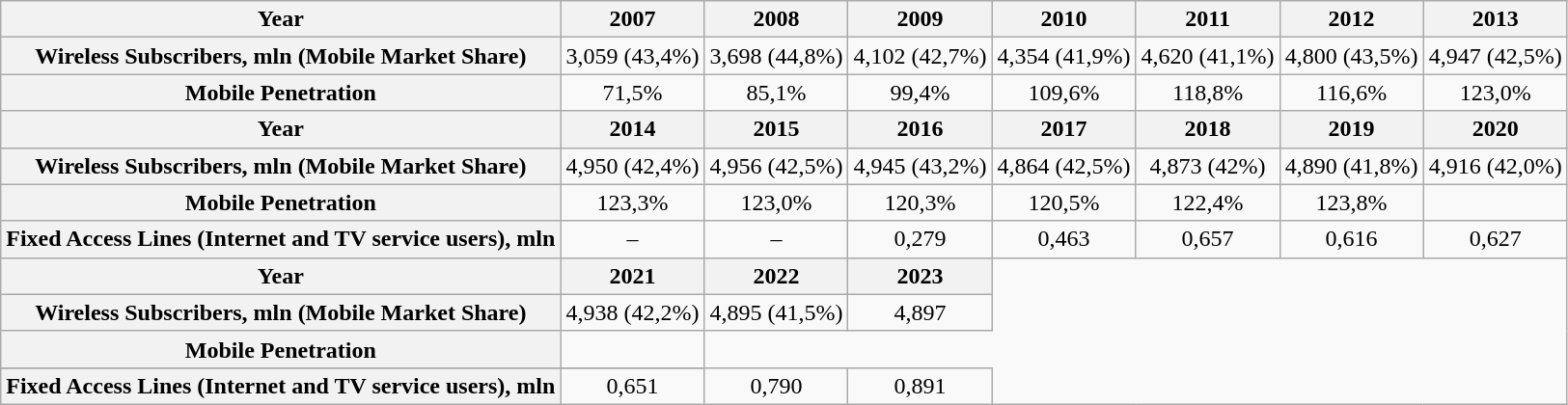<table class=wikitable style="text-align:center;">
<tr>
<th>Year</th>
<th>2007</th>
<th>2008</th>
<th>2009</th>
<th>2010</th>
<th>2011</th>
<th>2012</th>
<th>2013</th>
</tr>
<tr>
<th>Wireless Subscribers, mln (Mobile Market Share)</th>
<td>3,059 (43,4%)</td>
<td>3,698 (44,8%)</td>
<td>4,102 (42,7%)</td>
<td>4,354 (41,9%)</td>
<td>4,620 (41,1%)</td>
<td>4,800 (43,5%)</td>
<td>4,947 (42,5%)</td>
</tr>
<tr>
<th>Mobile Penetration</th>
<td>71,5%</td>
<td>85,1%</td>
<td>99,4%</td>
<td>109,6%</td>
<td>118,8%</td>
<td>116,6%</td>
<td>123,0%</td>
</tr>
<tr>
<th>Year</th>
<th>2014</th>
<th>2015</th>
<th>2016</th>
<th>2017</th>
<th>2018</th>
<th>2019</th>
<th>2020</th>
</tr>
<tr>
<th>Wireless Subscribers, mln (Mobile Market Share)</th>
<td>4,950 (42,4%)</td>
<td>4,956 (42,5%)</td>
<td>4,945 (43,2%)</td>
<td>4,864 (42,5%)</td>
<td>4,873 (42%)</td>
<td>4,890 (41,8%)</td>
<td>4,916 (42,0%)</td>
</tr>
<tr>
<th>Mobile Penetration</th>
<td>123,3%</td>
<td>123,0%</td>
<td>120,3%</td>
<td>120,5%</td>
<td>122,4%</td>
<td>123,8%</td>
<td></td>
</tr>
<tr>
<th>Fixed Access Lines (Internet and TV service users), mln</th>
<td>–</td>
<td>–</td>
<td>0,279</td>
<td>0,463</td>
<td>0,657</td>
<td>0,616</td>
<td>0,627</td>
</tr>
<tr>
<th>Year</th>
<th>2021</th>
<th>2022</th>
<th>2023</th>
</tr>
<tr>
<th>Wireless Subscribers, mln (Mobile Market Share)</th>
<td>4,938 (42,2%)</td>
<td>4,895 (41,5%)</td>
<td>4,897</td>
</tr>
<tr>
<th>Mobile Penetration</th>
<td></td>
</tr>
<tr>
</tr>
<tr>
</tr>
<tr>
<th>Fixed Access Lines (Internet and TV service users), mln</th>
<td>0,651</td>
<td>0,790</td>
<td>0,891</td>
</tr>
</table>
